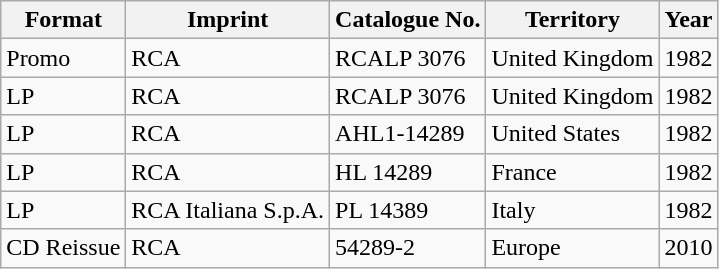<table class="wikitable sortable">
<tr>
<th>Format</th>
<th>Imprint</th>
<th>Catalogue No.</th>
<th>Territory</th>
<th>Year</th>
</tr>
<tr>
<td>Promo</td>
<td>RCA</td>
<td>RCALP 3076</td>
<td>United Kingdom</td>
<td>1982</td>
</tr>
<tr>
<td>LP</td>
<td>RCA</td>
<td>RCALP 3076</td>
<td>United Kingdom</td>
<td>1982</td>
</tr>
<tr>
<td>LP</td>
<td>RCA</td>
<td>AHL1-14289</td>
<td>United States</td>
<td>1982</td>
</tr>
<tr>
<td>LP</td>
<td>RCA</td>
<td>HL 14289</td>
<td>France</td>
<td>1982</td>
</tr>
<tr>
<td>LP</td>
<td>RCA Italiana S.p.A.</td>
<td>PL 14389</td>
<td>Italy</td>
<td>1982</td>
</tr>
<tr>
<td>CD Reissue</td>
<td>RCA</td>
<td>54289-2</td>
<td>Europe</td>
<td>2010</td>
</tr>
</table>
